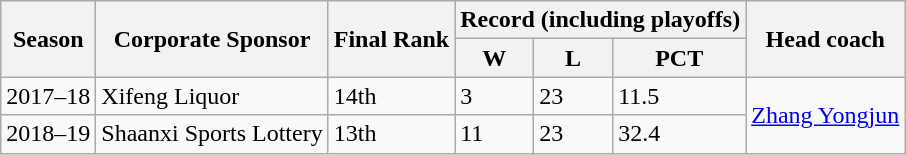<table class="wikitable sortable">
<tr>
<th rowspan=2>Season</th>
<th rowspan=2>Corporate Sponsor</th>
<th rowspan=2>Final Rank</th>
<th colspan=3>Record (including playoffs)</th>
<th rowspan=2>Head coach</th>
</tr>
<tr>
<th>W</th>
<th>L</th>
<th>PCT</th>
</tr>
<tr>
<td>2017–18</td>
<td>Xifeng Liquor</td>
<td>14th</td>
<td>3</td>
<td>23</td>
<td>11.5</td>
<td rowspan=2><a href='#'>Zhang Yongjun</a></td>
</tr>
<tr>
<td>2018–19</td>
<td>Shaanxi Sports Lottery</td>
<td>13th</td>
<td>11</td>
<td>23</td>
<td>32.4</td>
</tr>
</table>
